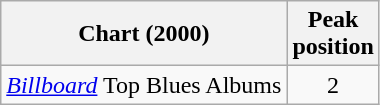<table class="wikitable">
<tr>
<th>Chart (2000)</th>
<th>Peak<br>position</th>
</tr>
<tr>
<td><em><a href='#'>Billboard</a></em> Top Blues Albums</td>
<td align="center">2</td>
</tr>
</table>
